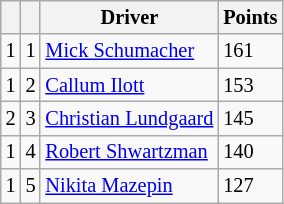<table class="wikitable" style="font-size: 85%;">
<tr>
<th></th>
<th></th>
<th>Driver</th>
<th>Points</th>
</tr>
<tr>
<td align="left"> 1</td>
<td align="center">1</td>
<td> <a href='#'>Mick Schumacher</a></td>
<td>161</td>
</tr>
<tr>
<td align="left"> 1</td>
<td align="center">2</td>
<td> <a href='#'>Callum Ilott</a></td>
<td>153</td>
</tr>
<tr>
<td align="left"> 2</td>
<td align="center">3</td>
<td> <a href='#'>Christian Lundgaard</a></td>
<td>145</td>
</tr>
<tr>
<td align="left"> 1</td>
<td align="center">4</td>
<td> <a href='#'>Robert Shwartzman</a></td>
<td>140</td>
</tr>
<tr>
<td align="left"> 1</td>
<td align="center">5</td>
<td> <a href='#'>Nikita Mazepin</a></td>
<td>127</td>
</tr>
</table>
